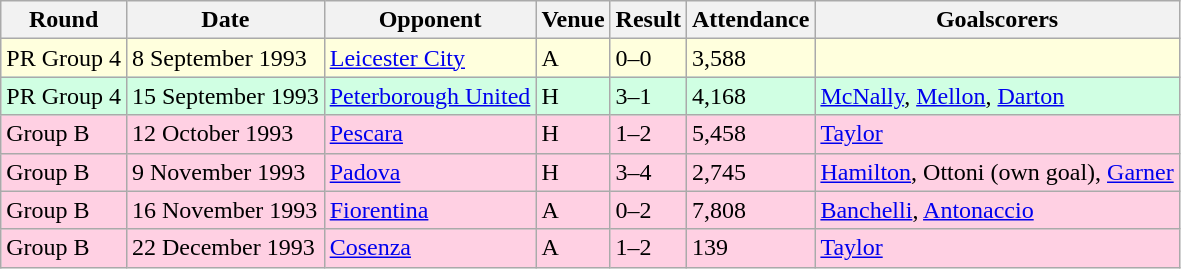<table class="wikitable">
<tr>
<th>Round</th>
<th>Date</th>
<th>Opponent</th>
<th>Venue</th>
<th>Result</th>
<th>Attendance</th>
<th>Goalscorers</th>
</tr>
<tr style="background-color: #ffffdd;">
<td>PR Group 4</td>
<td>8 September 1993</td>
<td><a href='#'>Leicester City</a></td>
<td>A</td>
<td>0–0</td>
<td>3,588</td>
<td></td>
</tr>
<tr style="background-color: #d0ffe3;">
<td>PR Group 4</td>
<td>15 September 1993</td>
<td><a href='#'>Peterborough United</a></td>
<td>H</td>
<td>3–1</td>
<td>4,168</td>
<td><a href='#'>McNally</a>, <a href='#'>Mellon</a>, <a href='#'>Darton</a></td>
</tr>
<tr style="background-color: #ffd0e3;">
<td>Group B</td>
<td>12 October 1993</td>
<td><a href='#'>Pescara</a></td>
<td>H</td>
<td>1–2</td>
<td>5,458</td>
<td><a href='#'>Taylor</a></td>
</tr>
<tr style="background-color: #ffd0e3;">
<td>Group B</td>
<td>9 November 1993</td>
<td><a href='#'>Padova</a></td>
<td>H</td>
<td>3–4</td>
<td>2,745</td>
<td><a href='#'>Hamilton</a>, Ottoni (own goal), <a href='#'>Garner</a></td>
</tr>
<tr style="background-color: #ffd0e3;">
<td>Group B</td>
<td>16 November 1993</td>
<td><a href='#'>Fiorentina</a></td>
<td>A</td>
<td>0–2</td>
<td>7,808</td>
<td><a href='#'>Banchelli</a>, <a href='#'>Antonaccio</a></td>
</tr>
<tr style="background-color: #ffd0e3;">
<td>Group B</td>
<td>22 December 1993</td>
<td><a href='#'>Cosenza</a></td>
<td>A</td>
<td>1–2</td>
<td>139</td>
<td><a href='#'>Taylor</a></td>
</tr>
</table>
